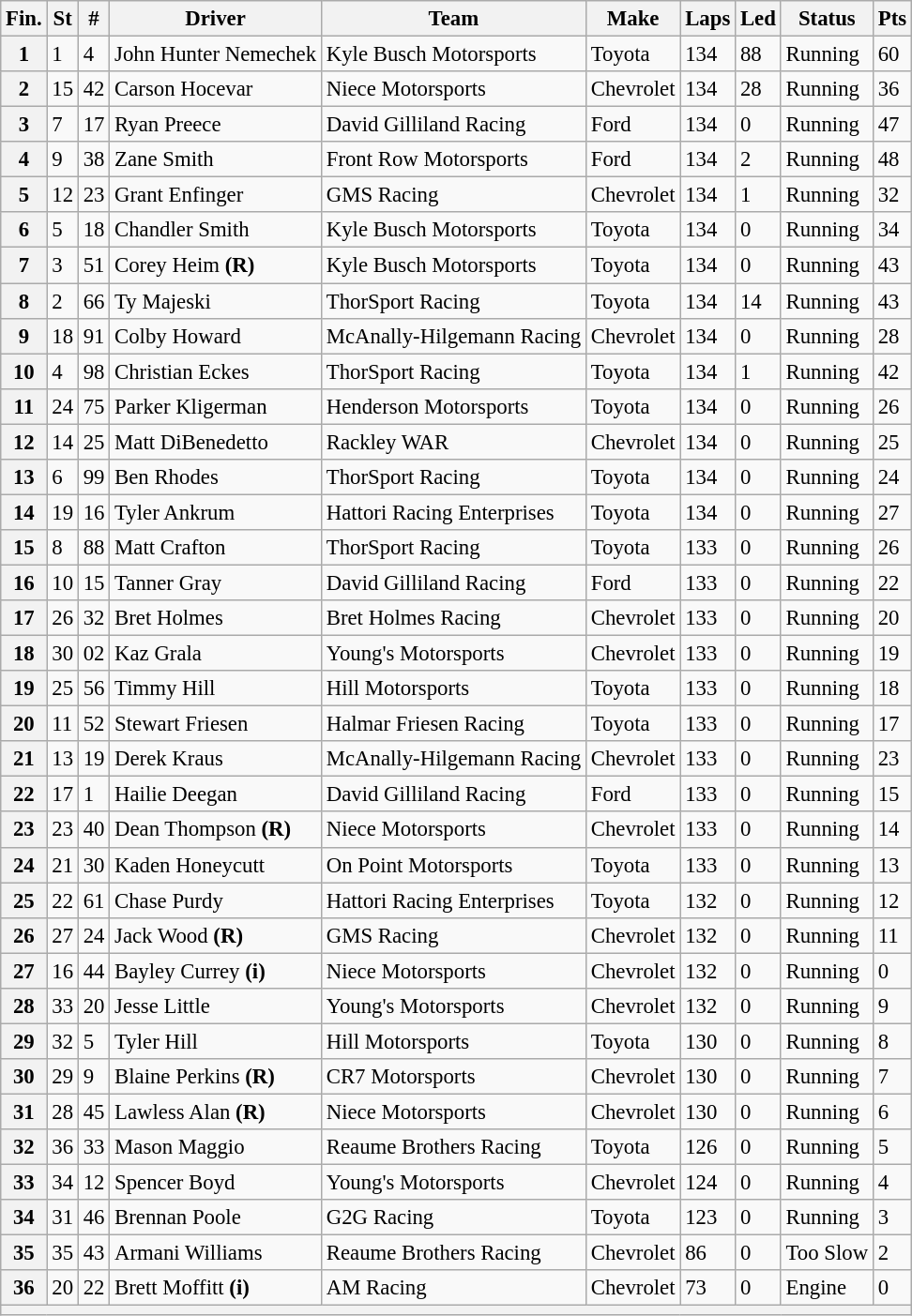<table class="wikitable" style="font-size:95%">
<tr>
<th>Fin.</th>
<th>St</th>
<th>#</th>
<th>Driver</th>
<th>Team</th>
<th>Make</th>
<th>Laps</th>
<th>Led</th>
<th>Status</th>
<th>Pts</th>
</tr>
<tr>
<th>1</th>
<td>1</td>
<td>4</td>
<td>John Hunter Nemechek</td>
<td>Kyle Busch Motorsports</td>
<td>Toyota</td>
<td>134</td>
<td>88</td>
<td>Running</td>
<td>60</td>
</tr>
<tr>
<th>2</th>
<td>15</td>
<td>42</td>
<td>Carson Hocevar</td>
<td>Niece Motorsports</td>
<td>Chevrolet</td>
<td>134</td>
<td>28</td>
<td>Running</td>
<td>36</td>
</tr>
<tr>
<th>3</th>
<td>7</td>
<td>17</td>
<td>Ryan Preece</td>
<td>David Gilliland Racing</td>
<td>Ford</td>
<td>134</td>
<td>0</td>
<td>Running</td>
<td>47</td>
</tr>
<tr>
<th>4</th>
<td>9</td>
<td>38</td>
<td>Zane Smith</td>
<td>Front Row Motorsports</td>
<td>Ford</td>
<td>134</td>
<td>2</td>
<td>Running</td>
<td>48</td>
</tr>
<tr>
<th>5</th>
<td>12</td>
<td>23</td>
<td>Grant Enfinger</td>
<td>GMS Racing</td>
<td>Chevrolet</td>
<td>134</td>
<td>1</td>
<td>Running</td>
<td>32</td>
</tr>
<tr>
<th>6</th>
<td>5</td>
<td>18</td>
<td>Chandler Smith</td>
<td>Kyle Busch Motorsports</td>
<td>Toyota</td>
<td>134</td>
<td>0</td>
<td>Running</td>
<td>34</td>
</tr>
<tr>
<th>7</th>
<td>3</td>
<td>51</td>
<td>Corey Heim <strong>(R)</strong></td>
<td>Kyle Busch Motorsports</td>
<td>Toyota</td>
<td>134</td>
<td>0</td>
<td>Running</td>
<td>43</td>
</tr>
<tr>
<th>8</th>
<td>2</td>
<td>66</td>
<td>Ty Majeski</td>
<td>ThorSport Racing</td>
<td>Toyota</td>
<td>134</td>
<td>14</td>
<td>Running</td>
<td>43</td>
</tr>
<tr>
<th>9</th>
<td>18</td>
<td>91</td>
<td>Colby Howard</td>
<td>McAnally-Hilgemann Racing</td>
<td>Chevrolet</td>
<td>134</td>
<td>0</td>
<td>Running</td>
<td>28</td>
</tr>
<tr>
<th>10</th>
<td>4</td>
<td>98</td>
<td>Christian Eckes</td>
<td>ThorSport Racing</td>
<td>Toyota</td>
<td>134</td>
<td>1</td>
<td>Running</td>
<td>42</td>
</tr>
<tr>
<th>11</th>
<td>24</td>
<td>75</td>
<td>Parker Kligerman</td>
<td>Henderson Motorsports</td>
<td>Toyota</td>
<td>134</td>
<td>0</td>
<td>Running</td>
<td>26</td>
</tr>
<tr>
<th>12</th>
<td>14</td>
<td>25</td>
<td>Matt DiBenedetto</td>
<td>Rackley WAR</td>
<td>Chevrolet</td>
<td>134</td>
<td>0</td>
<td>Running</td>
<td>25</td>
</tr>
<tr>
<th>13</th>
<td>6</td>
<td>99</td>
<td>Ben Rhodes</td>
<td>ThorSport Racing</td>
<td>Toyota</td>
<td>134</td>
<td>0</td>
<td>Running</td>
<td>24</td>
</tr>
<tr>
<th>14</th>
<td>19</td>
<td>16</td>
<td>Tyler Ankrum</td>
<td>Hattori Racing Enterprises</td>
<td>Toyota</td>
<td>134</td>
<td>0</td>
<td>Running</td>
<td>27</td>
</tr>
<tr>
<th>15</th>
<td>8</td>
<td>88</td>
<td>Matt Crafton</td>
<td>ThorSport Racing</td>
<td>Toyota</td>
<td>133</td>
<td>0</td>
<td>Running</td>
<td>26</td>
</tr>
<tr>
<th>16</th>
<td>10</td>
<td>15</td>
<td>Tanner Gray</td>
<td>David Gilliland Racing</td>
<td>Ford</td>
<td>133</td>
<td>0</td>
<td>Running</td>
<td>22</td>
</tr>
<tr>
<th>17</th>
<td>26</td>
<td>32</td>
<td>Bret Holmes</td>
<td>Bret Holmes Racing</td>
<td>Chevrolet</td>
<td>133</td>
<td>0</td>
<td>Running</td>
<td>20</td>
</tr>
<tr>
<th>18</th>
<td>30</td>
<td>02</td>
<td>Kaz Grala</td>
<td>Young's Motorsports</td>
<td>Chevrolet</td>
<td>133</td>
<td>0</td>
<td>Running</td>
<td>19</td>
</tr>
<tr>
<th>19</th>
<td>25</td>
<td>56</td>
<td>Timmy Hill</td>
<td>Hill Motorsports</td>
<td>Toyota</td>
<td>133</td>
<td>0</td>
<td>Running</td>
<td>18</td>
</tr>
<tr>
<th>20</th>
<td>11</td>
<td>52</td>
<td>Stewart Friesen</td>
<td>Halmar Friesen Racing</td>
<td>Toyota</td>
<td>133</td>
<td>0</td>
<td>Running</td>
<td>17</td>
</tr>
<tr>
<th>21</th>
<td>13</td>
<td>19</td>
<td>Derek Kraus</td>
<td>McAnally-Hilgemann Racing</td>
<td>Chevrolet</td>
<td>133</td>
<td>0</td>
<td>Running</td>
<td>23</td>
</tr>
<tr>
<th>22</th>
<td>17</td>
<td>1</td>
<td>Hailie Deegan</td>
<td>David Gilliland Racing</td>
<td>Ford</td>
<td>133</td>
<td>0</td>
<td>Running</td>
<td>15</td>
</tr>
<tr>
<th>23</th>
<td>23</td>
<td>40</td>
<td>Dean Thompson <strong>(R)</strong></td>
<td>Niece Motorsports</td>
<td>Chevrolet</td>
<td>133</td>
<td>0</td>
<td>Running</td>
<td>14</td>
</tr>
<tr>
<th>24</th>
<td>21</td>
<td>30</td>
<td>Kaden Honeycutt</td>
<td>On Point Motorsports</td>
<td>Toyota</td>
<td>133</td>
<td>0</td>
<td>Running</td>
<td>13</td>
</tr>
<tr>
<th>25</th>
<td>22</td>
<td>61</td>
<td>Chase Purdy</td>
<td>Hattori Racing Enterprises</td>
<td>Toyota</td>
<td>132</td>
<td>0</td>
<td>Running</td>
<td>12</td>
</tr>
<tr>
<th>26</th>
<td>27</td>
<td>24</td>
<td>Jack Wood <strong>(R)</strong></td>
<td>GMS Racing</td>
<td>Chevrolet</td>
<td>132</td>
<td>0</td>
<td>Running</td>
<td>11</td>
</tr>
<tr>
<th>27</th>
<td>16</td>
<td>44</td>
<td>Bayley Currey <strong>(i)</strong></td>
<td>Niece Motorsports</td>
<td>Chevrolet</td>
<td>132</td>
<td>0</td>
<td>Running</td>
<td>0</td>
</tr>
<tr>
<th>28</th>
<td>33</td>
<td>20</td>
<td>Jesse Little</td>
<td>Young's Motorsports</td>
<td>Chevrolet</td>
<td>132</td>
<td>0</td>
<td>Running</td>
<td>9</td>
</tr>
<tr>
<th>29</th>
<td>32</td>
<td>5</td>
<td>Tyler Hill</td>
<td>Hill Motorsports</td>
<td>Toyota</td>
<td>130</td>
<td>0</td>
<td>Running</td>
<td>8</td>
</tr>
<tr>
<th>30</th>
<td>29</td>
<td>9</td>
<td>Blaine Perkins <strong>(R)</strong></td>
<td>CR7 Motorsports</td>
<td>Chevrolet</td>
<td>130</td>
<td>0</td>
<td>Running</td>
<td>7</td>
</tr>
<tr>
<th>31</th>
<td>28</td>
<td>45</td>
<td>Lawless Alan <strong>(R)</strong></td>
<td>Niece Motorsports</td>
<td>Chevrolet</td>
<td>130</td>
<td>0</td>
<td>Running</td>
<td>6</td>
</tr>
<tr>
<th>32</th>
<td>36</td>
<td>33</td>
<td>Mason Maggio</td>
<td>Reaume Brothers Racing</td>
<td>Toyota</td>
<td>126</td>
<td>0</td>
<td>Running</td>
<td>5</td>
</tr>
<tr>
<th>33</th>
<td>34</td>
<td>12</td>
<td>Spencer Boyd</td>
<td>Young's Motorsports</td>
<td>Chevrolet</td>
<td>124</td>
<td>0</td>
<td>Running</td>
<td>4</td>
</tr>
<tr>
<th>34</th>
<td>31</td>
<td>46</td>
<td>Brennan Poole</td>
<td>G2G Racing</td>
<td>Toyota</td>
<td>123</td>
<td>0</td>
<td>Running</td>
<td>3</td>
</tr>
<tr>
<th>35</th>
<td>35</td>
<td>43</td>
<td>Armani Williams</td>
<td>Reaume Brothers Racing</td>
<td>Chevrolet</td>
<td>86</td>
<td>0</td>
<td>Too Slow</td>
<td>2</td>
</tr>
<tr>
<th>36</th>
<td>20</td>
<td>22</td>
<td>Brett Moffitt <strong>(i)</strong></td>
<td>AM Racing</td>
<td>Chevrolet</td>
<td>73</td>
<td>0</td>
<td>Engine</td>
<td>0</td>
</tr>
<tr>
<th colspan="10"></th>
</tr>
</table>
